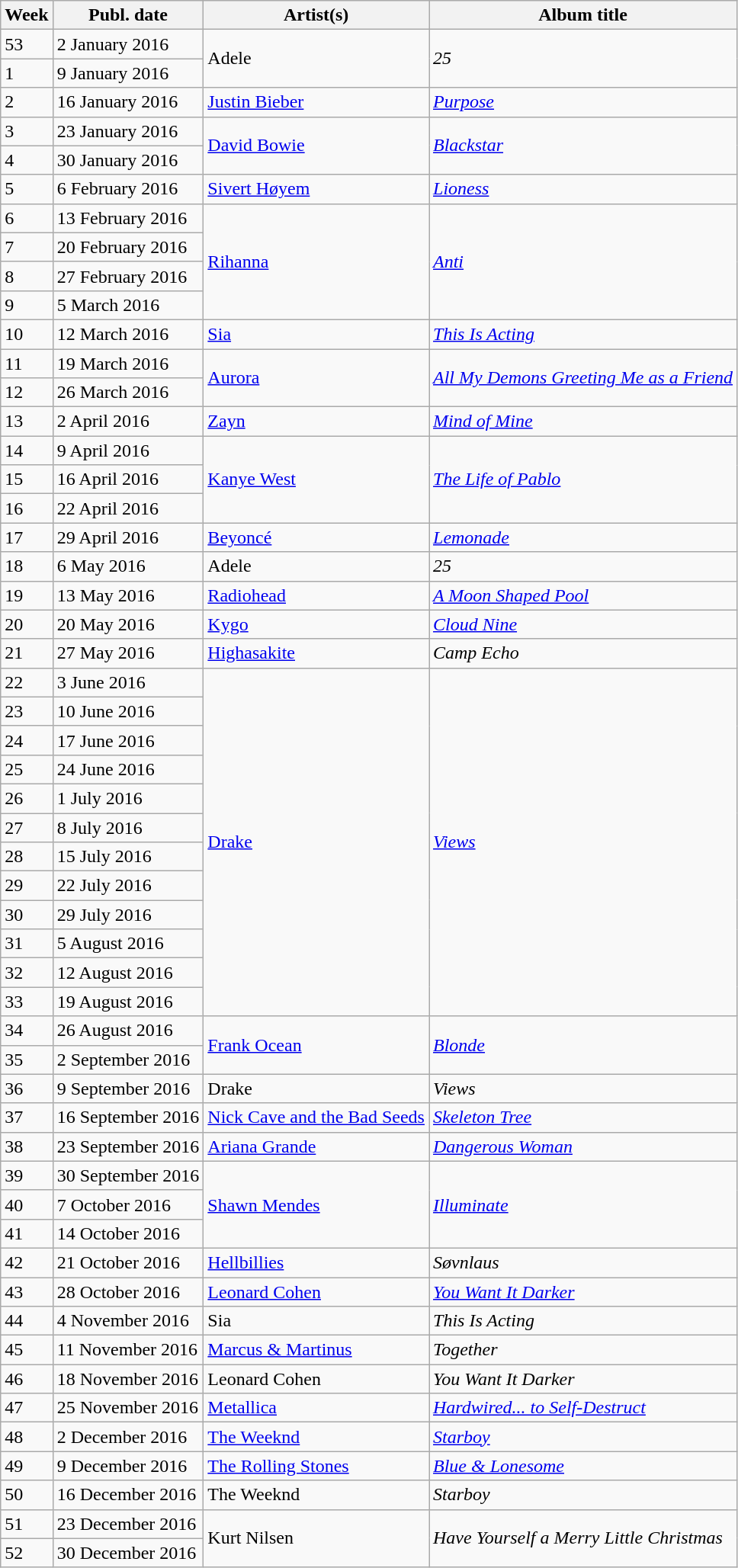<table class="wikitable">
<tr>
<th>Week</th>
<th>Publ. date</th>
<th>Artist(s)</th>
<th>Album title</th>
</tr>
<tr>
<td>53<br></td>
<td>2 January 2016</td>
<td rowspan=2>Adele</td>
<td rowspan=2><em>25</em></td>
</tr>
<tr>
<td>1</td>
<td>9 January 2016</td>
</tr>
<tr>
<td>2</td>
<td>16 January 2016</td>
<td><a href='#'>Justin Bieber</a></td>
<td><em><a href='#'>Purpose</a></em></td>
</tr>
<tr>
<td>3</td>
<td>23 January 2016</td>
<td rowspan=2><a href='#'>David Bowie</a></td>
<td rowspan=2><em><a href='#'>Blackstar</a></em></td>
</tr>
<tr>
<td>4</td>
<td>30 January 2016</td>
</tr>
<tr>
<td>5</td>
<td>6 February 2016</td>
<td><a href='#'>Sivert Høyem</a></td>
<td><em><a href='#'>Lioness</a></em></td>
</tr>
<tr>
<td>6</td>
<td>13 February 2016</td>
<td rowspan=4><a href='#'>Rihanna</a></td>
<td rowspan=4><em><a href='#'>Anti</a></em></td>
</tr>
<tr>
<td>7</td>
<td>20 February 2016</td>
</tr>
<tr>
<td>8</td>
<td>27 February 2016</td>
</tr>
<tr>
<td>9</td>
<td>5 March 2016</td>
</tr>
<tr>
<td>10</td>
<td>12 March 2016</td>
<td><a href='#'>Sia</a></td>
<td><em><a href='#'>This Is Acting</a></em></td>
</tr>
<tr>
<td>11</td>
<td>19 March 2016</td>
<td rowspan=2><a href='#'>Aurora</a></td>
<td rowspan=2><em><a href='#'>All My Demons Greeting Me as a Friend</a></em></td>
</tr>
<tr>
<td>12</td>
<td>26 March 2016</td>
</tr>
<tr>
<td>13</td>
<td>2 April 2016</td>
<td><a href='#'>Zayn</a></td>
<td><em><a href='#'>Mind of Mine</a></em></td>
</tr>
<tr>
<td>14</td>
<td>9 April 2016</td>
<td rowspan=3><a href='#'>Kanye West</a></td>
<td rowspan=3><em><a href='#'>The Life of Pablo</a></em></td>
</tr>
<tr>
<td>15</td>
<td>16 April 2016</td>
</tr>
<tr>
<td>16</td>
<td>22 April 2016</td>
</tr>
<tr>
<td>17</td>
<td>29 April 2016</td>
<td><a href='#'>Beyoncé</a></td>
<td><em><a href='#'>Lemonade</a></em></td>
</tr>
<tr>
<td>18</td>
<td>6 May 2016</td>
<td>Adele</td>
<td><em>25</em></td>
</tr>
<tr>
<td>19</td>
<td>13 May 2016</td>
<td><a href='#'>Radiohead</a></td>
<td><em><a href='#'>A Moon Shaped Pool</a></em></td>
</tr>
<tr>
<td>20</td>
<td>20 May 2016</td>
<td><a href='#'>Kygo</a></td>
<td><em><a href='#'>Cloud Nine</a></em></td>
</tr>
<tr>
<td>21</td>
<td>27 May 2016</td>
<td><a href='#'>Highasakite</a></td>
<td><em>Camp Echo</em></td>
</tr>
<tr>
<td>22</td>
<td>3 June 2016</td>
<td rowspan=12><a href='#'>Drake</a></td>
<td rowspan=12><em><a href='#'>Views</a></em></td>
</tr>
<tr>
<td>23</td>
<td>10 June 2016</td>
</tr>
<tr>
<td>24</td>
<td>17 June 2016</td>
</tr>
<tr>
<td>25</td>
<td>24 June 2016</td>
</tr>
<tr>
<td>26</td>
<td>1 July 2016</td>
</tr>
<tr>
<td>27</td>
<td>8 July 2016</td>
</tr>
<tr>
<td>28</td>
<td>15 July 2016</td>
</tr>
<tr>
<td>29</td>
<td>22 July 2016</td>
</tr>
<tr>
<td>30</td>
<td>29 July 2016</td>
</tr>
<tr>
<td>31</td>
<td>5 August 2016</td>
</tr>
<tr>
<td>32</td>
<td>12 August 2016</td>
</tr>
<tr>
<td>33</td>
<td>19 August 2016</td>
</tr>
<tr>
<td>34</td>
<td>26 August 2016</td>
<td rowspan=2><a href='#'>Frank Ocean</a></td>
<td rowspan=2><em><a href='#'>Blonde</a></em></td>
</tr>
<tr>
<td>35</td>
<td>2 September 2016</td>
</tr>
<tr>
<td>36</td>
<td>9 September 2016</td>
<td>Drake</td>
<td><em>Views</em></td>
</tr>
<tr>
<td>37</td>
<td>16 September 2016</td>
<td><a href='#'>Nick Cave and the Bad Seeds</a></td>
<td><em><a href='#'>Skeleton Tree</a></em></td>
</tr>
<tr>
<td>38</td>
<td>23 September 2016</td>
<td><a href='#'>Ariana Grande</a></td>
<td><em><a href='#'>Dangerous Woman</a></em></td>
</tr>
<tr>
<td>39</td>
<td>30 September 2016</td>
<td rowspan="3"><a href='#'>Shawn Mendes</a></td>
<td rowspan="3"><em><a href='#'>Illuminate</a></em></td>
</tr>
<tr>
<td>40</td>
<td>7 October 2016</td>
</tr>
<tr>
<td>41</td>
<td>14 October 2016</td>
</tr>
<tr>
<td>42</td>
<td>21 October 2016</td>
<td><a href='#'>Hellbillies</a></td>
<td><em>Søvnlaus</em></td>
</tr>
<tr>
<td>43</td>
<td>28 October 2016</td>
<td><a href='#'>Leonard Cohen</a></td>
<td><em><a href='#'>You Want It Darker</a></em></td>
</tr>
<tr>
<td>44</td>
<td>4 November 2016</td>
<td>Sia</td>
<td><em>This Is Acting</em></td>
</tr>
<tr>
<td>45</td>
<td>11 November 2016</td>
<td><a href='#'>Marcus & Martinus</a></td>
<td><em>Together</em></td>
</tr>
<tr>
<td>46</td>
<td>18 November 2016</td>
<td>Leonard Cohen</td>
<td><em>You Want It Darker</em></td>
</tr>
<tr>
<td>47</td>
<td>25 November 2016</td>
<td><a href='#'>Metallica</a></td>
<td><em><a href='#'>Hardwired... to Self-Destruct</a></em></td>
</tr>
<tr>
<td>48</td>
<td>2 December 2016</td>
<td><a href='#'>The Weeknd</a></td>
<td><em><a href='#'>Starboy</a></em></td>
</tr>
<tr>
<td>49</td>
<td>9 December 2016</td>
<td><a href='#'>The Rolling Stones</a></td>
<td><em><a href='#'>Blue & Lonesome</a></em></td>
</tr>
<tr>
<td>50</td>
<td>16 December 2016</td>
<td>The Weeknd</td>
<td><em>Starboy</em></td>
</tr>
<tr>
<td>51</td>
<td>23 December 2016</td>
<td rowspan="2">Kurt Nilsen</td>
<td rowspan="2"><em>Have Yourself a Merry Little Christmas</em></td>
</tr>
<tr>
<td>52</td>
<td>30 December 2016</td>
</tr>
</table>
